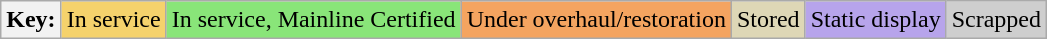<table class="wikitable">
<tr>
<th>Key:</th>
<td bgcolor=#F5D26C>In service</td>
<td bgcolor=#89E579>In service, Mainline Certified</td>
<td bgcolor=#f4a460>Under overhaul/restoration</td>
<td bgcolor=#DED7B6>Stored</td>
<td bgcolor=#B7A4EB>Static display</td>
<td bgcolor=#cecece>Scrapped</td>
</tr>
</table>
